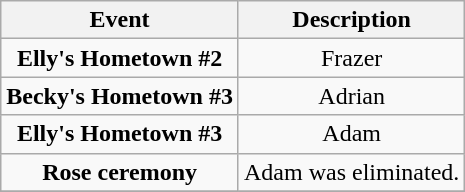<table class="wikitable sortable" style="text-align:center;">
<tr>
<th>Event</th>
<th>Description</th>
</tr>
<tr>
<td><strong>Elly's Hometown #2</strong></td>
<td>Frazer</td>
</tr>
<tr>
<td><strong>Becky's Hometown #3</strong></td>
<td>Adrian</td>
</tr>
<tr>
<td><strong>Elly's Hometown #3</strong></td>
<td>Adam</td>
</tr>
<tr>
<td><strong>Rose ceremony</strong></td>
<td>Adam was eliminated.</td>
</tr>
<tr>
</tr>
</table>
